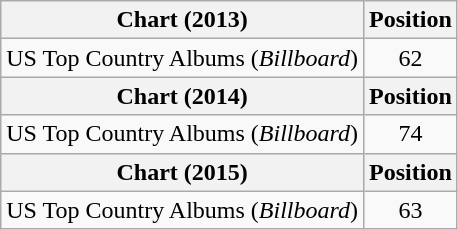<table class="wikitable">
<tr>
<th>Chart (2013)</th>
<th>Position</th>
</tr>
<tr>
<td>US Top Country Albums (<em>Billboard</em>)</td>
<td style="text-align:center;">62</td>
</tr>
<tr>
<th>Chart (2014)</th>
<th>Position</th>
</tr>
<tr>
<td>US Top Country Albums (<em>Billboard</em>)</td>
<td style="text-align:center;">74</td>
</tr>
<tr>
<th>Chart (2015)</th>
<th>Position</th>
</tr>
<tr>
<td>US Top Country Albums (<em>Billboard</em>)</td>
<td style="text-align:center;">63</td>
</tr>
</table>
